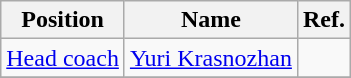<table class="wikitable">
<tr>
<th>Position</th>
<th>Name</th>
<th>Ref.</th>
</tr>
<tr>
<td><a href='#'>Head coach</a></td>
<td> <a href='#'>Yuri Krasnozhan</a></td>
<td></td>
</tr>
<tr>
</tr>
</table>
